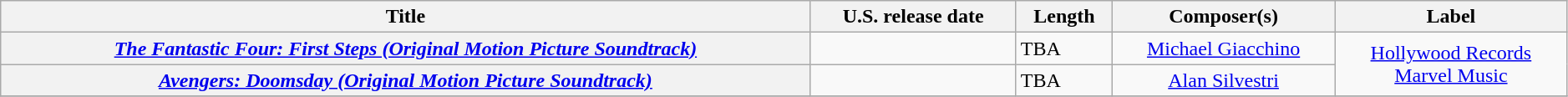<table class="wikitable plainrowheaders" style="text-align: center; width: 99%;">
<tr>
<th scope="col">Title</th>
<th scope="col">U.S. release date</th>
<th scope="col">Length</th>
<th scope="col">Composer(s)</th>
<th scope="col">Label</th>
</tr>
<tr>
<th scope="row"><em><a href='#'>The Fantastic Four: First Steps (Original Motion Picture Soundtrack)</a></em></th>
<td style="text-align: left;"></td>
<td style="text-align: left;">TBA</td>
<td><a href='#'>Michael Giacchino</a></td>
<td rowspan="2"><a href='#'>Hollywood Records</a><br><a href='#'>Marvel Music</a></td>
</tr>
<tr>
<th scope="row"><em><a href='#'>Avengers: Doomsday (Original Motion Picture Soundtrack)</a></em></th>
<td style="text-align: left;"></td>
<td style="text-align: left;">TBA</td>
<td><a href='#'>Alan Silvestri</a></td>
</tr>
<tr>
</tr>
</table>
